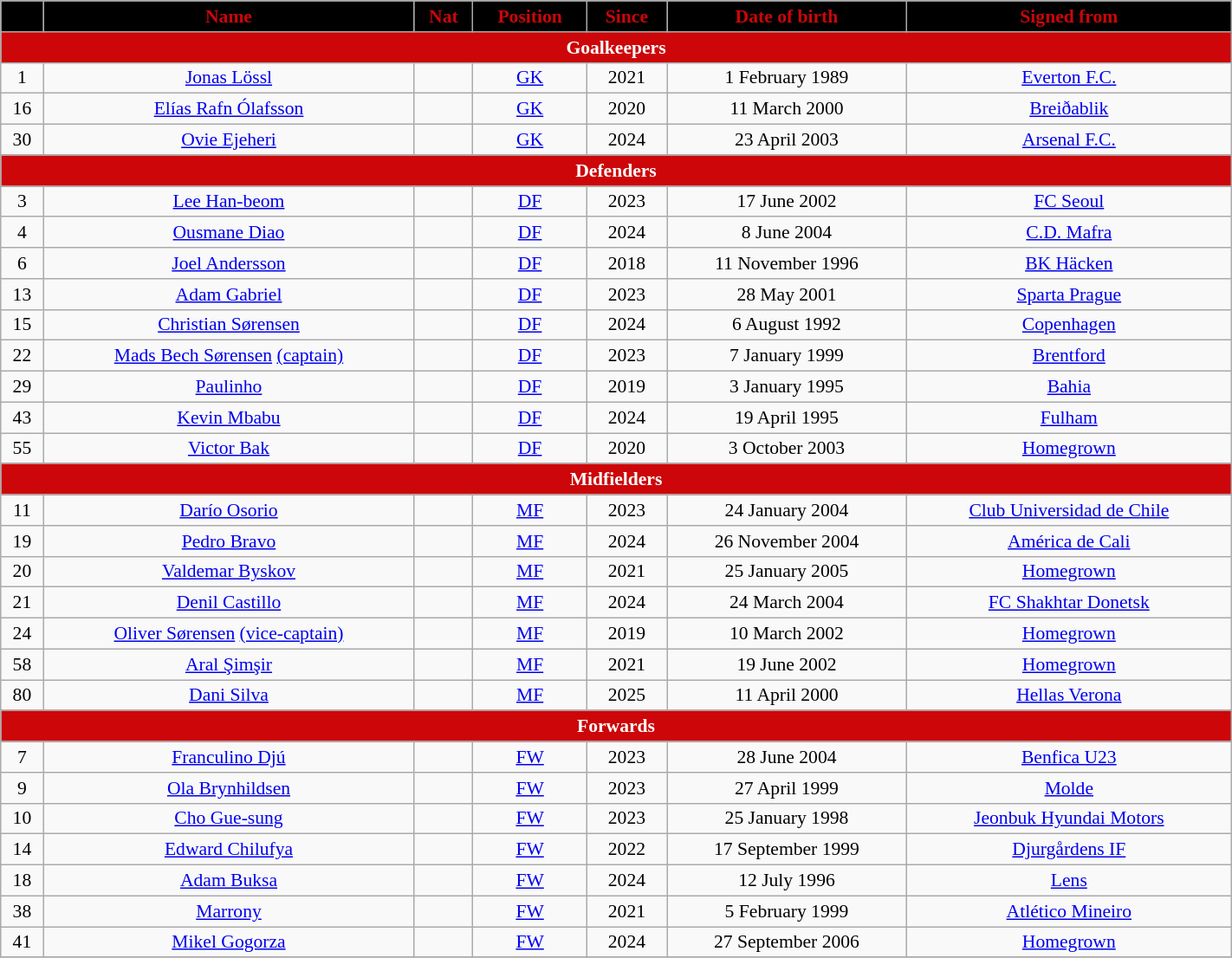<table class="wikitable" style="text-align:center; font-size:90%; width:75%;">
<tr>
<th style="background:#000000; color:#cc0609; text-align:center;"></th>
<th style="background:#000000; color:#cc0609; text-align:center;">Name</th>
<th style="background:#000000; color:#cc0609; text-align:center;">Nat</th>
<th style="background:#000000; color:#cc0609; text-align:center;">Position</th>
<th style="background:#000000; color:#cc0609; text-align:center;">Since</th>
<th style="background:#000000; color:#cc0609; text-align:center;">Date of birth</th>
<th style="background:#000000; color:#cc0609; text-align:center;">Signed from</th>
</tr>
<tr>
<th colspan="7" style="background:#cc0609; color:white; text-align:center;">Goalkeepers</th>
</tr>
<tr>
<td>1</td>
<td><a href='#'>Jonas Lössl</a></td>
<td></td>
<td><a href='#'>GK</a></td>
<td>2021</td>
<td>1 February 1989</td>
<td> <a href='#'>Everton F.C.</a></td>
</tr>
<tr>
<td>16</td>
<td><a href='#'>Elías Rafn Ólafsson</a></td>
<td></td>
<td><a href='#'>GK</a></td>
<td>2020</td>
<td>11 March 2000</td>
<td> <a href='#'>Breiðablik</a></td>
</tr>
<tr>
<td>30</td>
<td><a href='#'>Ovie Ejeheri</a></td>
<td> </td>
<td><a href='#'>GK</a></td>
<td>2024</td>
<td>23 April 2003</td>
<td> <a href='#'>Arsenal F.C.</a></td>
</tr>
<tr>
<th colspan="7" style="background:#cc0609; color:white; text-align:center;">Defenders</th>
</tr>
<tr>
<td>3</td>
<td><a href='#'>Lee Han-beom</a></td>
<td></td>
<td><a href='#'>DF</a></td>
<td>2023</td>
<td>17 June 2002</td>
<td> <a href='#'>FC Seoul</a></td>
</tr>
<tr>
<td>4</td>
<td><a href='#'>Ousmane Diao</a></td>
<td></td>
<td><a href='#'>DF</a></td>
<td>2024</td>
<td>8 June 2004</td>
<td> <a href='#'>C.D. Mafra</a></td>
</tr>
<tr>
<td>6</td>
<td><a href='#'>Joel Andersson</a></td>
<td></td>
<td><a href='#'>DF</a></td>
<td>2018</td>
<td>11 November 1996</td>
<td> <a href='#'>BK Häcken</a></td>
</tr>
<tr>
<td>13</td>
<td><a href='#'>Adam Gabriel</a></td>
<td></td>
<td><a href='#'>DF</a></td>
<td>2023</td>
<td>28 May 2001</td>
<td> <a href='#'>Sparta Prague</a></td>
</tr>
<tr>
<td>15</td>
<td><a href='#'>Christian Sørensen</a> </td>
<td></td>
<td><a href='#'>DF</a></td>
<td>2024</td>
<td>6 August 1992</td>
<td> <a href='#'>Copenhagen</a></td>
</tr>
<tr>
<td>22</td>
<td><a href='#'>Mads Bech Sørensen</a> <a href='#'>(captain)</a></td>
<td></td>
<td><a href='#'>DF</a></td>
<td>2023</td>
<td>7 January 1999</td>
<td> <a href='#'>Brentford</a></td>
</tr>
<tr>
<td>29</td>
<td><a href='#'>Paulinho</a> </td>
<td></td>
<td><a href='#'>DF</a></td>
<td>2019</td>
<td>3 January 1995</td>
<td> <a href='#'>Bahia</a></td>
</tr>
<tr>
<td>43</td>
<td><a href='#'>Kevin Mbabu</a></td>
<td></td>
<td><a href='#'>DF</a></td>
<td>2024</td>
<td>19 April 1995</td>
<td> <a href='#'>Fulham</a></td>
</tr>
<tr>
<td>55</td>
<td><a href='#'>Victor Bak</a></td>
<td></td>
<td><a href='#'>DF</a></td>
<td>2020</td>
<td>3 October 2003</td>
<td> <a href='#'>Homegrown</a></td>
</tr>
<tr>
<th colspan="7" style="background:#cc0609; color:white; text-align:center;">Midfielders</th>
</tr>
<tr>
<td>11</td>
<td><a href='#'>Darío Osorio</a></td>
<td></td>
<td><a href='#'>MF</a></td>
<td>2023</td>
<td>24 January 2004</td>
<td> <a href='#'>Club Universidad de Chile</a></td>
</tr>
<tr>
<td>19</td>
<td><a href='#'>Pedro Bravo</a></td>
<td></td>
<td><a href='#'>MF</a></td>
<td>2024</td>
<td>26 November 2004</td>
<td> <a href='#'>América de Cali</a></td>
</tr>
<tr>
<td>20</td>
<td><a href='#'>Valdemar Byskov</a></td>
<td></td>
<td><a href='#'>MF</a></td>
<td>2021</td>
<td>25 January 2005</td>
<td> <a href='#'>Homegrown</a></td>
</tr>
<tr>
<td>21</td>
<td><a href='#'>Denil Castillo</a></td>
<td></td>
<td><a href='#'>MF</a></td>
<td>2024</td>
<td>24 March 2004</td>
<td> <a href='#'>FC Shakhtar Donetsk</a></td>
</tr>
<tr>
<td>24</td>
<td><a href='#'>Oliver Sørensen</a> <a href='#'>(vice-captain)</a></td>
<td></td>
<td><a href='#'>MF</a></td>
<td>2019</td>
<td>10 March 2002</td>
<td> <a href='#'>Homegrown</a></td>
</tr>
<tr>
<td>58</td>
<td><a href='#'>Aral Şimşir</a></td>
<td> </td>
<td><a href='#'>MF</a></td>
<td>2021</td>
<td>19 June 2002</td>
<td> <a href='#'>Homegrown</a></td>
</tr>
<tr>
<td>80</td>
<td><a href='#'>Dani Silva</a></td>
<td></td>
<td><a href='#'>MF</a></td>
<td>2025</td>
<td>11 April 2000</td>
<td> <a href='#'>Hellas Verona</a></td>
</tr>
<tr>
<th colspan="7" style="background:#cc0609; color:white; text-align:center;">Forwards</th>
</tr>
<tr>
<td>7</td>
<td><a href='#'>Franculino Djú</a></td>
<td></td>
<td><a href='#'>FW</a></td>
<td>2023</td>
<td>28 June 2004</td>
<td> <a href='#'>Benfica U23</a></td>
</tr>
<tr>
<td>9</td>
<td><a href='#'>Ola Brynhildsen</a></td>
<td></td>
<td><a href='#'>FW</a></td>
<td>2023</td>
<td>27 April 1999</td>
<td> <a href='#'>Molde</a></td>
</tr>
<tr>
<td>10</td>
<td><a href='#'>Cho Gue-sung</a> </td>
<td></td>
<td><a href='#'>FW</a></td>
<td>2023</td>
<td>25 January 1998</td>
<td> <a href='#'>Jeonbuk Hyundai Motors</a></td>
</tr>
<tr>
<td>14</td>
<td><a href='#'>Edward Chilufya</a></td>
<td></td>
<td><a href='#'>FW</a></td>
<td>2022</td>
<td>17 September 1999</td>
<td> <a href='#'>Djurgårdens IF</a></td>
</tr>
<tr>
<td>18</td>
<td><a href='#'>Adam Buksa</a></td>
<td></td>
<td><a href='#'>FW</a></td>
<td>2024</td>
<td>12 July 1996</td>
<td> <a href='#'>Lens</a></td>
</tr>
<tr>
<td>38</td>
<td><a href='#'>Marrony</a> </td>
<td></td>
<td><a href='#'>FW</a></td>
<td>2021</td>
<td>5 February 1999</td>
<td> <a href='#'>Atlético Mineiro</a></td>
</tr>
<tr>
<td>41</td>
<td><a href='#'>Mikel Gogorza</a></td>
<td></td>
<td><a href='#'>FW</a></td>
<td>2024</td>
<td>27 September 2006</td>
<td> <a href='#'>Homegrown</a></td>
</tr>
<tr>
</tr>
</table>
